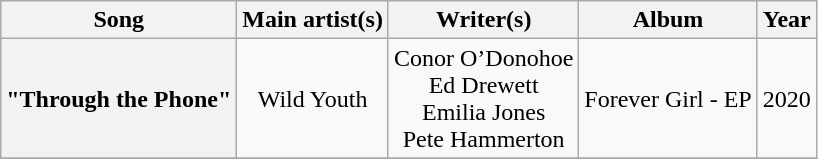<table class="wikitable plainrowheaders" style="text-align:center;">
<tr>
<th scope="col">Song</th>
<th scope="col">Main artist(s)</th>
<th scope="col" class="unsortable">Writer(s)</th>
<th scope="col">Album</th>
<th scope="col">Year</th>
</tr>
<tr>
<th scope="row">"Through the Phone"</th>
<td rowspan="1">Wild Youth</td>
<td>Conor O’Donohoe<br>Ed Drewett<br>Emilia Jones<br>Pete Hammerton</td>
<td>Forever Girl - EP</td>
<td>2020</td>
</tr>
<tr>
</tr>
</table>
